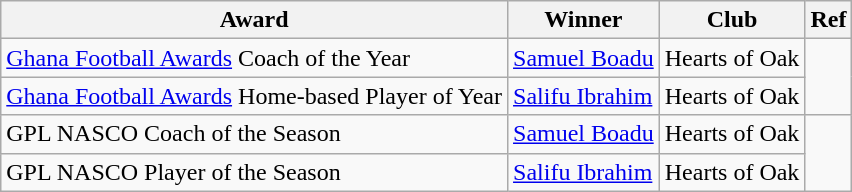<table class="wikitable">
<tr>
<th>Award</th>
<th>Winner</th>
<th>Club</th>
<th>Ref</th>
</tr>
<tr>
<td><a href='#'>Ghana Football Awards</a> Coach of the Year</td>
<td> <a href='#'>Samuel Boadu</a></td>
<td>Hearts of Oak</td>
<td rowspan="2"></td>
</tr>
<tr>
<td><a href='#'>Ghana Football Awards</a> Home-based Player of Year</td>
<td> <a href='#'>Salifu Ibrahim</a></td>
<td>Hearts of Oak</td>
</tr>
<tr>
<td>GPL NASCO Coach of the Season</td>
<td> <a href='#'>Samuel Boadu</a></td>
<td>Hearts of Oak</td>
<td rowspan="2"></td>
</tr>
<tr>
<td>GPL NASCO Player of the Season</td>
<td> <a href='#'>Salifu Ibrahim</a></td>
<td>Hearts of Oak</td>
</tr>
</table>
